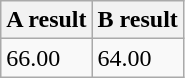<table class="wikitable" border="1" align="upright">
<tr>
<th>A result</th>
<th>B result</th>
</tr>
<tr>
<td>66.00</td>
<td>64.00</td>
</tr>
</table>
